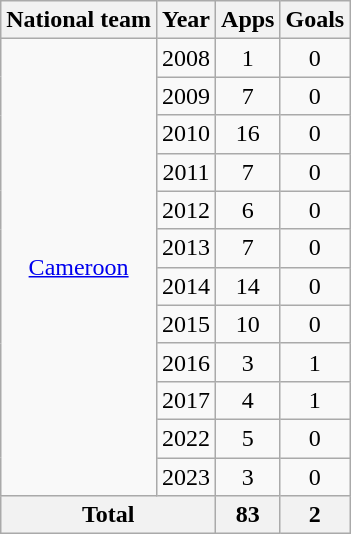<table class="wikitable" style="text-align: center;">
<tr>
<th>National team</th>
<th>Year</th>
<th>Apps</th>
<th>Goals</th>
</tr>
<tr>
<td rowspan="12"><a href='#'>Cameroon</a></td>
<td>2008</td>
<td>1</td>
<td>0</td>
</tr>
<tr>
<td>2009</td>
<td>7</td>
<td>0</td>
</tr>
<tr>
<td>2010</td>
<td>16</td>
<td>0</td>
</tr>
<tr>
<td>2011</td>
<td>7</td>
<td>0</td>
</tr>
<tr>
<td>2012</td>
<td>6</td>
<td>0</td>
</tr>
<tr>
<td>2013</td>
<td>7</td>
<td>0</td>
</tr>
<tr>
<td>2014</td>
<td>14</td>
<td>0</td>
</tr>
<tr>
<td>2015</td>
<td>10</td>
<td>0</td>
</tr>
<tr>
<td>2016</td>
<td>3</td>
<td>1</td>
</tr>
<tr>
<td>2017</td>
<td>4</td>
<td>1</td>
</tr>
<tr>
<td>2022</td>
<td>5</td>
<td>0</td>
</tr>
<tr>
<td>2023</td>
<td>3</td>
<td>0</td>
</tr>
<tr>
<th colspan="2">Total</th>
<th>83</th>
<th>2</th>
</tr>
</table>
